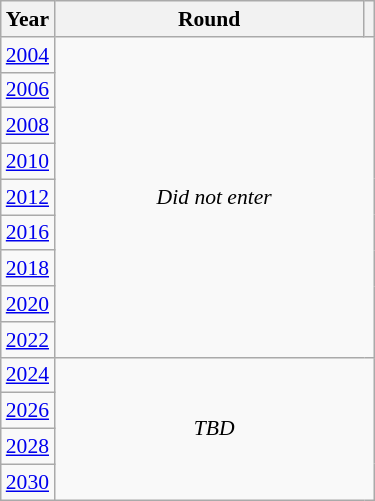<table class="wikitable" style="text-align: center; font-size:90%">
<tr>
<th>Year</th>
<th style="width:200px">Round</th>
<th></th>
</tr>
<tr>
<td><a href='#'>2004</a></td>
<td colspan="2" rowspan="9"><em>Did not enter</em></td>
</tr>
<tr>
<td><a href='#'>2006</a></td>
</tr>
<tr>
<td><a href='#'>2008</a></td>
</tr>
<tr>
<td><a href='#'>2010</a></td>
</tr>
<tr>
<td><a href='#'>2012</a></td>
</tr>
<tr>
<td><a href='#'>2016</a></td>
</tr>
<tr>
<td><a href='#'>2018</a></td>
</tr>
<tr>
<td><a href='#'>2020</a></td>
</tr>
<tr>
<td><a href='#'>2022</a></td>
</tr>
<tr>
<td><a href='#'>2024</a></td>
<td colspan="2" rowspan="4"><em>TBD</em></td>
</tr>
<tr>
<td><a href='#'>2026</a></td>
</tr>
<tr>
<td><a href='#'>2028</a></td>
</tr>
<tr>
<td><a href='#'>2030</a></td>
</tr>
</table>
